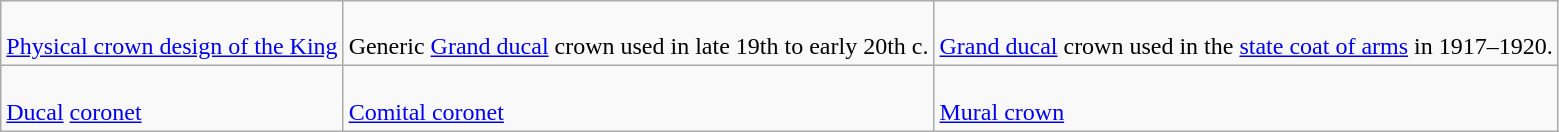<table class="wikitable">
<tr>
<td><br><a href='#'>Physical crown design of the King</a></td>
<td><br>Generic <a href='#'>Grand ducal</a> crown used in late 19th to early 20th c.</td>
<td><br><a href='#'>Grand ducal</a> crown used in the <a href='#'>state coat of arms</a> in 1917–1920.</td>
</tr>
<tr>
<td><br><a href='#'>Ducal</a> <a href='#'>coronet</a></td>
<td><br><a href='#'>Comital coronet</a></td>
<td><br><a href='#'>Mural crown</a></td>
</tr>
</table>
